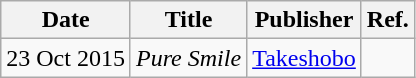<table class="wikitable">
<tr>
<th>Date</th>
<th>Title</th>
<th>Publisher</th>
<th>Ref.</th>
</tr>
<tr>
<td>23 Oct 2015</td>
<td><em>Pure Smile</em></td>
<td><a href='#'>Takeshobo</a></td>
<td></td>
</tr>
</table>
